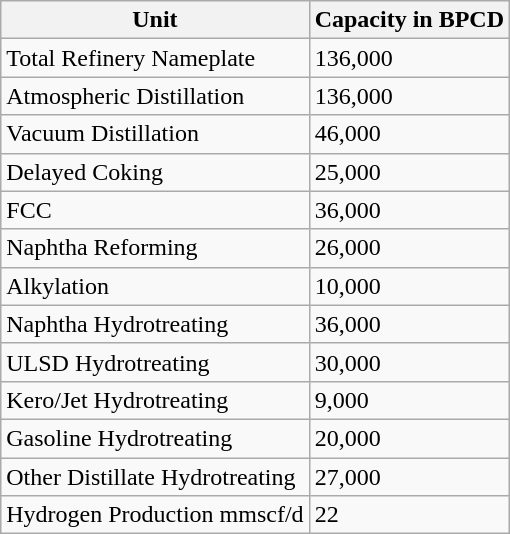<table class="wikitable">
<tr>
<th>Unit</th>
<th>Capacity in BPCD</th>
</tr>
<tr>
<td>Total Refinery Nameplate</td>
<td>136,000</td>
</tr>
<tr>
<td>Atmospheric Distillation</td>
<td>136,000</td>
</tr>
<tr>
<td>Vacuum Distillation</td>
<td>46,000</td>
</tr>
<tr>
<td>Delayed Coking</td>
<td>25,000</td>
</tr>
<tr>
<td>FCC</td>
<td>36,000</td>
</tr>
<tr>
<td>Naphtha Reforming</td>
<td>26,000</td>
</tr>
<tr>
<td>Alkylation</td>
<td>10,000</td>
</tr>
<tr>
<td>Naphtha Hydrotreating</td>
<td>36,000</td>
</tr>
<tr>
<td>ULSD Hydrotreating</td>
<td>30,000</td>
</tr>
<tr>
<td>Kero/Jet Hydrotreating</td>
<td>9,000</td>
</tr>
<tr>
<td>Gasoline Hydrotreating</td>
<td>20,000</td>
</tr>
<tr>
<td>Other Distillate Hydrotreating</td>
<td>27,000</td>
</tr>
<tr>
<td>Hydrogen Production mmscf/d</td>
<td>22</td>
</tr>
</table>
